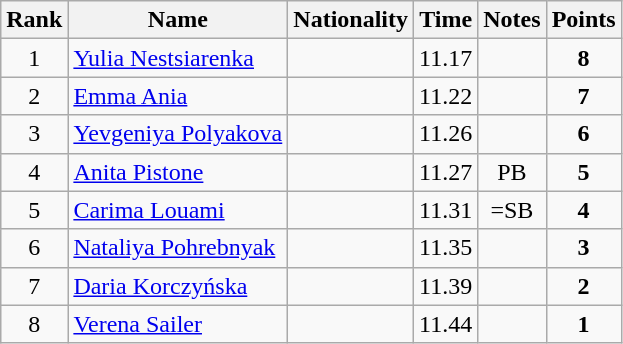<table class="wikitable sortable" style="text-align:center">
<tr>
<th>Rank</th>
<th>Name</th>
<th>Nationality</th>
<th>Time</th>
<th>Notes</th>
<th>Points</th>
</tr>
<tr>
<td>1</td>
<td align=left><a href='#'>Yulia Nestsiarenka</a></td>
<td align=left></td>
<td>11.17</td>
<td></td>
<td><strong>8</strong></td>
</tr>
<tr>
<td>2</td>
<td align=left><a href='#'>Emma Ania</a></td>
<td align=left></td>
<td>11.22</td>
<td></td>
<td><strong>7</strong></td>
</tr>
<tr>
<td>3</td>
<td align=left><a href='#'>Yevgeniya Polyakova</a></td>
<td align=left></td>
<td>11.26</td>
<td></td>
<td><strong>6</strong></td>
</tr>
<tr>
<td>4</td>
<td align=left><a href='#'>Anita Pistone</a></td>
<td align=left></td>
<td>11.27</td>
<td>PB</td>
<td><strong>5</strong></td>
</tr>
<tr>
<td>5</td>
<td align=left><a href='#'>Carima Louami</a></td>
<td align=left></td>
<td>11.31</td>
<td>=SB</td>
<td><strong>4</strong></td>
</tr>
<tr>
<td>6</td>
<td align=left><a href='#'>Nataliya Pohrebnyak</a></td>
<td align=left></td>
<td>11.35</td>
<td></td>
<td><strong>3</strong></td>
</tr>
<tr>
<td>7</td>
<td align=left><a href='#'>Daria Korczyńska</a></td>
<td align=left></td>
<td>11.39</td>
<td></td>
<td><strong>2</strong></td>
</tr>
<tr>
<td>8</td>
<td align=left><a href='#'>Verena Sailer</a></td>
<td align=left></td>
<td>11.44</td>
<td></td>
<td><strong>1</strong></td>
</tr>
</table>
